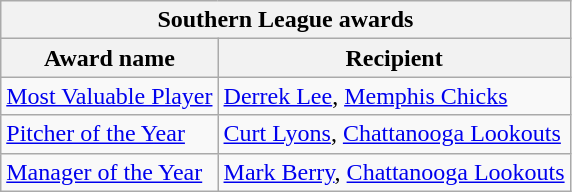<table class="wikitable">
<tr>
<th colspan="2">Southern League awards</th>
</tr>
<tr>
<th>Award name</th>
<th>Recipient</th>
</tr>
<tr>
<td><a href='#'>Most Valuable Player</a></td>
<td><a href='#'>Derrek Lee</a>, <a href='#'>Memphis Chicks</a></td>
</tr>
<tr>
<td><a href='#'>Pitcher of the Year</a></td>
<td><a href='#'>Curt Lyons</a>, <a href='#'>Chattanooga Lookouts</a></td>
</tr>
<tr>
<td><a href='#'>Manager of the Year</a></td>
<td><a href='#'>Mark Berry</a>, <a href='#'>Chattanooga Lookouts</a></td>
</tr>
</table>
